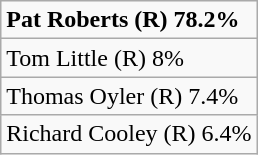<table class="wikitable">
<tr>
<td><strong>Pat Roberts (R) 78.2%</strong></td>
</tr>
<tr>
<td>Tom Little (R) 8%</td>
</tr>
<tr>
<td>Thomas Oyler (R) 7.4%</td>
</tr>
<tr>
<td>Richard Cooley (R) 6.4%</td>
</tr>
</table>
